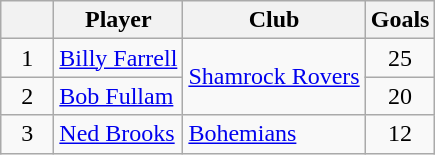<table class="wikitable">
<tr>
<th width="28"></th>
<th>Player</th>
<th>Club</th>
<th>Goals</th>
</tr>
<tr>
<td align=center>1</td>
<td><a href='#'>Billy Farrell</a></td>
<td rowspan="2"><a href='#'>Shamrock Rovers</a></td>
<td align=center>25</td>
</tr>
<tr>
<td align=center>2</td>
<td><a href='#'>Bob Fullam</a></td>
<td align=center>20</td>
</tr>
<tr>
<td align=center>3</td>
<td><a href='#'>Ned Brooks</a></td>
<td><a href='#'>Bohemians</a></td>
<td align=center>12</td>
</tr>
</table>
